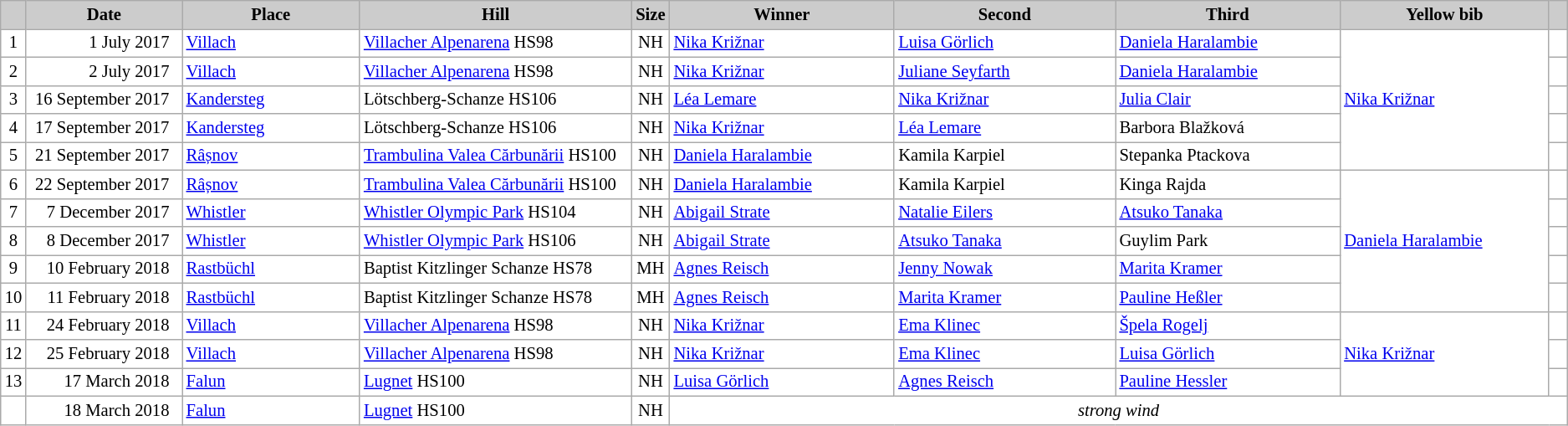<table class="wikitable plainrowheaders" style="background:#fff; font-size:86%; line-height:16px; border:grey solid 1px; border-collapse:collapse;">
<tr style="background:#ccc; text-align:center;">
<th scope="col" style="background:#ccc; width=45 px;"></th>
<th scope="col" style="background:#ccc; width:130px;">Date</th>
<th scope="col" style="background:#ccc; width:150px;">Place</th>
<th scope="col" style="background:#ccc; width:240px;">Hill</th>
<th scope="col" style="background:#ccc; width:20px;">Size</th>
<th scope="col" style="background:#ccc; width:195px;">Winner</th>
<th scope="col" style="background:#ccc; width:195px;">Second</th>
<th scope="col" style="background:#ccc; width:195px;">Third</th>
<th scope="col" style="background:#ccc; width:180px;">Yellow bib</th>
<th scope="col" style="background:#ccc; width:10px;"></th>
</tr>
<tr>
<td align=center>1</td>
<td align=right>1 July 2017  </td>
<td> <a href='#'>Villach</a></td>
<td><a href='#'>Villacher Alpenarena</a> HS98</td>
<td align=center>NH</td>
<td> <a href='#'>Nika Križnar</a></td>
<td> <a href='#'>Luisa Görlich</a></td>
<td> <a href='#'>Daniela Haralambie</a></td>
<td rowspan=5> <a href='#'>Nika Križnar</a></td>
<td></td>
</tr>
<tr>
<td align=center>2</td>
<td align=right>2 July 2017  </td>
<td> <a href='#'>Villach</a></td>
<td><a href='#'>Villacher Alpenarena</a> HS98</td>
<td align=center>NH</td>
<td> <a href='#'>Nika Križnar</a></td>
<td> <a href='#'>Juliane Seyfarth</a></td>
<td> <a href='#'>Daniela Haralambie</a></td>
<td></td>
</tr>
<tr>
<td align=center>3</td>
<td align=right>16 September 2017  </td>
<td> <a href='#'>Kandersteg</a></td>
<td>Lötschberg-Schanze HS106</td>
<td align=center>NH</td>
<td> <a href='#'>Léa Lemare</a></td>
<td> <a href='#'>Nika Križnar</a></td>
<td> <a href='#'>Julia Clair</a></td>
<td></td>
</tr>
<tr>
<td align=center>4</td>
<td align=right>17 September 2017  </td>
<td> <a href='#'>Kandersteg</a></td>
<td>Lötschberg-Schanze HS106</td>
<td align=center>NH</td>
<td> <a href='#'>Nika Križnar</a></td>
<td> <a href='#'>Léa Lemare</a></td>
<td> Barbora Blažková</td>
<td></td>
</tr>
<tr>
<td align=center>5</td>
<td align=right>21 September 2017  </td>
<td> <a href='#'>Râșnov</a></td>
<td><a href='#'>Trambulina Valea Cărbunării</a> HS100</td>
<td align=center>NH</td>
<td> <a href='#'>Daniela Haralambie</a></td>
<td> Kamila Karpiel</td>
<td> Stepanka Ptackova</td>
<td></td>
</tr>
<tr>
<td align=center>6</td>
<td align=right>22 September 2017  </td>
<td> <a href='#'>Râșnov</a></td>
<td><a href='#'>Trambulina Valea Cărbunării</a> HS100</td>
<td align=center>NH</td>
<td> <a href='#'>Daniela Haralambie</a></td>
<td> Kamila Karpiel</td>
<td> Kinga Rajda</td>
<td rowspan=5> <a href='#'>Daniela Haralambie</a></td>
<td></td>
</tr>
<tr>
<td align=center>7</td>
<td align=right>7 December 2017  </td>
<td> <a href='#'>Whistler</a></td>
<td><a href='#'>Whistler Olympic Park</a> HS104</td>
<td align=center>NH</td>
<td> <a href='#'>Abigail Strate</a></td>
<td> <a href='#'>Natalie Eilers</a></td>
<td> <a href='#'>Atsuko Tanaka</a></td>
<td></td>
</tr>
<tr>
<td align=center>8</td>
<td align=right>8 December 2017  </td>
<td> <a href='#'>Whistler</a></td>
<td><a href='#'>Whistler Olympic Park</a> HS106</td>
<td align=center>NH</td>
<td> <a href='#'>Abigail Strate</a></td>
<td> <a href='#'>Atsuko Tanaka</a></td>
<td> Guylim Park</td>
<td></td>
</tr>
<tr>
<td align=center>9</td>
<td align=right>10 February 2018  </td>
<td> <a href='#'>Rastbüchl</a></td>
<td>Baptist Kitzlinger Schanze HS78</td>
<td align=center>MH</td>
<td> <a href='#'>Agnes Reisch</a></td>
<td> <a href='#'>Jenny Nowak</a></td>
<td> <a href='#'>Marita Kramer</a></td>
<td></td>
</tr>
<tr>
<td align=center>10</td>
<td align=right>11 February 2018  </td>
<td> <a href='#'>Rastbüchl</a></td>
<td>Baptist Kitzlinger Schanze HS78</td>
<td align=center>MH</td>
<td> <a href='#'>Agnes Reisch</a></td>
<td> <a href='#'>Marita Kramer</a></td>
<td> <a href='#'>Pauline Heßler</a></td>
<td></td>
</tr>
<tr>
<td align=center>11</td>
<td align=right>24 February 2018  </td>
<td> <a href='#'>Villach</a></td>
<td><a href='#'>Villacher Alpenarena</a> HS98</td>
<td align=center>NH</td>
<td> <a href='#'>Nika Križnar</a></td>
<td> <a href='#'>Ema Klinec</a></td>
<td> <a href='#'>Špela Rogelj</a></td>
<td rowspan="3"> <a href='#'>Nika Križnar</a></td>
<td></td>
</tr>
<tr>
<td align=center>12</td>
<td align=right>25 February 2018  </td>
<td> <a href='#'>Villach</a></td>
<td><a href='#'>Villacher Alpenarena</a> HS98</td>
<td align=center>NH</td>
<td> <a href='#'>Nika Križnar</a></td>
<td> <a href='#'>Ema Klinec</a></td>
<td> <a href='#'>Luisa Görlich</a></td>
<td></td>
</tr>
<tr>
<td align=center>13</td>
<td align=right>17 March 2018  </td>
<td> <a href='#'>Falun</a></td>
<td><a href='#'>Lugnet</a> HS100</td>
<td align=center>NH</td>
<td> <a href='#'>Luisa Görlich</a></td>
<td> <a href='#'>Agnes Reisch</a></td>
<td> <a href='#'>Pauline Hessler</a></td>
<td></td>
</tr>
<tr>
<td align=center></td>
<td align=right>18 March 2018  </td>
<td> <a href='#'>Falun</a></td>
<td><a href='#'>Lugnet</a> HS100</td>
<td align=center>NH</td>
<td colspan=5 align=center><em>strong wind</em></td>
</tr>
</table>
